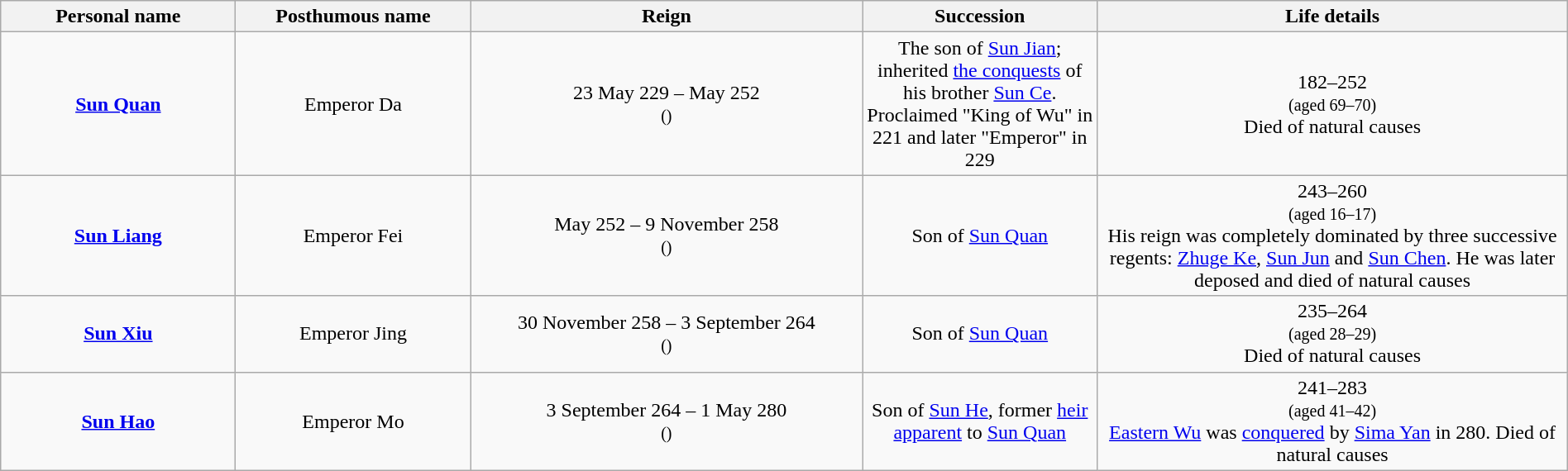<table class="wikitable plainrowheaders" style="text-align:center; width:100%;">
<tr>
<th scope="col" width="15%">Personal name</th>
<th scope="col" width="15%">Posthumous name</th>
<th scope="col" width="25%">Reign</th>
<th scope="col" width="15%">Succession</th>
<th scope="col" width="30%">Life details</th>
</tr>
<tr>
<td><strong><a href='#'>Sun Quan</a></strong><br></td>
<td>Emperor Da<br></td>
<td>23 May 229 – May 252<br><small>()</small><br><small></small></td>
<td>The son of <a href='#'>Sun Jian</a>; inherited <a href='#'>the conquests</a> of his brother <a href='#'>Sun Ce</a>. Proclaimed "King of Wu" in 221 and later "Emperor" in 229</td>
<td>182–252<br><small>(aged 69–70)</small><br>Died of natural causes</td>
</tr>
<tr>
<td><strong><a href='#'>Sun Liang</a></strong><br></td>
<td>Emperor Fei<br></td>
<td>May 252 – 9 November 258<br><small>()</small><br><small></small></td>
<td>Son of <a href='#'>Sun Quan</a></td>
<td>243–260<br><small>(aged 16–17)</small><br>His reign was completely dominated by three successive regents: <a href='#'>Zhuge Ke</a>, <a href='#'>Sun Jun</a> and <a href='#'>Sun Chen</a>. He was later deposed and died of natural causes</td>
</tr>
<tr>
<td><strong><a href='#'>Sun Xiu</a></strong><br></td>
<td>Emperor Jing<br></td>
<td>30 November 258 – 3 September 264<br><small>()</small><br><small></small></td>
<td>Son of <a href='#'>Sun Quan</a></td>
<td>235–264<br><small>(aged 28–29)</small><br>Died of natural causes</td>
</tr>
<tr>
<td><strong><a href='#'>Sun Hao</a></strong><br></td>
<td>Emperor Mo<br></td>
<td>3 September 264 – 1 May 280<br><small>()</small><br><small></small></td>
<td>Son of <a href='#'>Sun He</a>, former <a href='#'>heir apparent</a> to <a href='#'>Sun Quan</a></td>
<td>241–283<br><small>(aged 41–42)</small><br><a href='#'>Eastern Wu</a> was <a href='#'>conquered</a> by <a href='#'>Sima Yan</a> in 280. Died of natural causes</td>
</tr>
</table>
